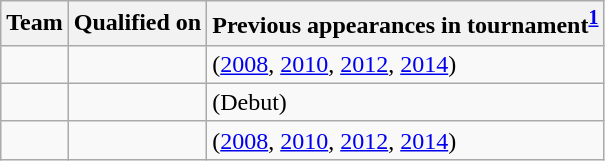<table class="wikitable sortable" style="text-align: left;">
<tr>
<th>Team</th>
<th>Qualified on</th>
<th>Previous appearances in tournament<sup><strong><a href='#'>1</a></strong></sup></th>
</tr>
<tr>
<td></td>
<td></td>
<td> (<a href='#'>2008</a>, <a href='#'>2010</a>, <a href='#'>2012</a>, <a href='#'>2014</a>)</td>
</tr>
<tr>
<td></td>
<td></td>
<td> (Debut)</td>
</tr>
<tr>
<td></td>
<td></td>
<td> (<a href='#'>2008</a>, <a href='#'>2010</a>, <a href='#'>2012</a>, <a href='#'>2014</a>)</td>
</tr>
</table>
